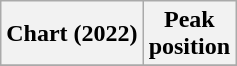<table class="wikitable plainrowheaders" style="text-align:center">
<tr>
<th scope="col">Chart (2022)</th>
<th scope="col">Peak<br>position</th>
</tr>
<tr>
</tr>
</table>
